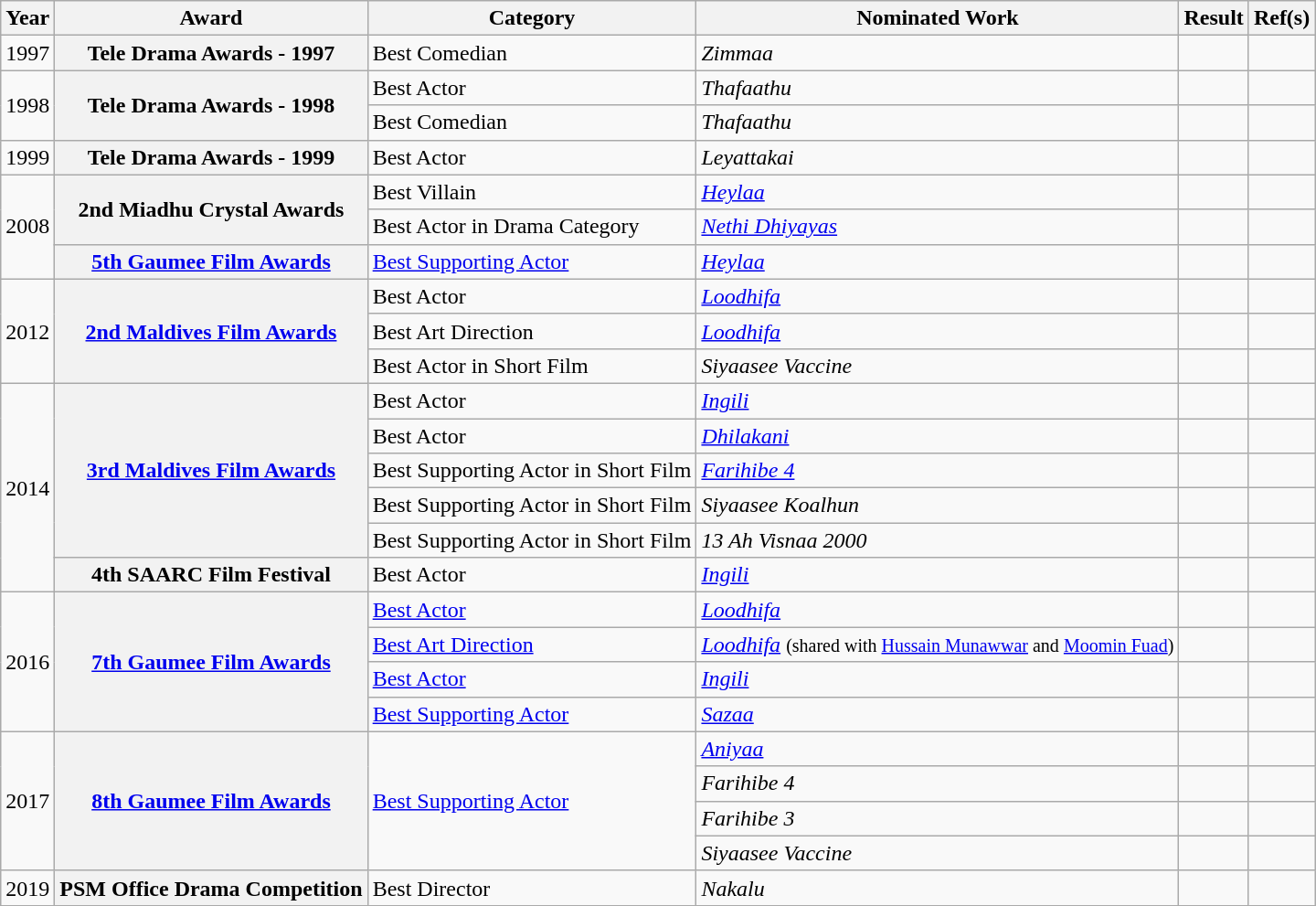<table class="wikitable">
<tr>
<th>Year</th>
<th>Award</th>
<th>Category</th>
<th>Nominated Work</th>
<th>Result</th>
<th>Ref(s)</th>
</tr>
<tr>
<td>1997</td>
<th scope="row">Tele Drama Awards - 1997</th>
<td>Best Comedian</td>
<td><em>Zimmaa</em></td>
<td></td>
<td></td>
</tr>
<tr>
<td rowspan="2">1998</td>
<th rowspan="2" scope="row">Tele Drama Awards - 1998</th>
<td>Best Actor</td>
<td><em>Thafaathu</em></td>
<td></td>
<td></td>
</tr>
<tr>
<td>Best Comedian</td>
<td><em>Thafaathu</em></td>
<td></td>
<td></td>
</tr>
<tr>
<td>1999</td>
<th scope="row">Tele Drama Awards - 1999</th>
<td>Best Actor</td>
<td><em>Leyattakai</em></td>
<td></td>
<td></td>
</tr>
<tr>
<td rowspan="3">2008</td>
<th rowspan="2" scope="row">2nd Miadhu Crystal Awards</th>
<td>Best Villain</td>
<td><em><a href='#'>Heylaa</a></em></td>
<td></td>
<td></td>
</tr>
<tr>
<td>Best Actor in Drama Category</td>
<td><em><a href='#'>Nethi Dhiyayas</a></em></td>
<td></td>
<td></td>
</tr>
<tr>
<th scope="row"><a href='#'>5th Gaumee Film Awards</a></th>
<td><a href='#'>Best Supporting Actor</a></td>
<td><em><a href='#'>Heylaa</a></em></td>
<td></td>
<td style="text-align:center;"></td>
</tr>
<tr>
<td rowspan="3">2012</td>
<th rowspan="3" scope="row"><a href='#'>2nd Maldives Film Awards</a></th>
<td>Best Actor</td>
<td><em><a href='#'>Loodhifa</a></em></td>
<td></td>
<td style="text-align:center;"></td>
</tr>
<tr>
<td>Best Art Direction</td>
<td><em><a href='#'>Loodhifa</a></em></td>
<td></td>
<td style="text-align:center;"></td>
</tr>
<tr>
<td>Best Actor in Short Film</td>
<td><em>Siyaasee Vaccine</em></td>
<td></td>
<td style="text-align:center;"></td>
</tr>
<tr>
<td rowspan="6">2014</td>
<th rowspan="5" scope="row"><a href='#'>3rd Maldives Film Awards</a></th>
<td>Best Actor</td>
<td><em><a href='#'>Ingili</a></em></td>
<td></td>
<td style="text-align:center;"></td>
</tr>
<tr>
<td>Best Actor</td>
<td><em><a href='#'>Dhilakani</a></em></td>
<td></td>
<td style="text-align:center;"></td>
</tr>
<tr>
<td>Best Supporting Actor in Short Film</td>
<td><em><a href='#'>Farihibe 4</a></em></td>
<td></td>
<td style="text-align:center;"></td>
</tr>
<tr>
<td>Best Supporting Actor in Short Film</td>
<td><em>Siyaasee Koalhun</em></td>
<td></td>
<td style="text-align:center;"></td>
</tr>
<tr>
<td>Best Supporting Actor in Short Film</td>
<td><em>13 Ah Visnaa 2000</em></td>
<td></td>
<td style="text-align:center;"></td>
</tr>
<tr>
<th scope="row">4th SAARC Film Festival</th>
<td>Best Actor</td>
<td><em><a href='#'>Ingili</a></em></td>
<td></td>
<td></td>
</tr>
<tr>
<td rowspan="4">2016</td>
<th rowspan="4" scope="row"><a href='#'>7th Gaumee Film Awards</a></th>
<td><a href='#'>Best Actor</a></td>
<td><em><a href='#'>Loodhifa</a></em></td>
<td></td>
<td style="text-align:center;"></td>
</tr>
<tr>
<td><a href='#'>Best Art Direction</a></td>
<td><em><a href='#'>Loodhifa</a></em> <small>(shared with <a href='#'>Hussain Munawwar</a> and <a href='#'>Moomin Fuad</a>)</small></td>
<td></td>
<td style="text-align:center;"></td>
</tr>
<tr>
<td><a href='#'>Best Actor</a></td>
<td><em><a href='#'>Ingili</a></em></td>
<td></td>
<td style="text-align:center;"></td>
</tr>
<tr>
<td><a href='#'>Best Supporting Actor</a></td>
<td><em><a href='#'>Sazaa</a></em></td>
<td></td>
<td style="text-align:center;"></td>
</tr>
<tr>
<td rowspan="4">2017</td>
<th rowspan="4" scope="row"><a href='#'>8th Gaumee Film Awards</a></th>
<td rowspan="4"><a href='#'>Best Supporting Actor</a></td>
<td><em><a href='#'>Aniyaa</a></em></td>
<td></td>
<td style="text-align:center;"></td>
</tr>
<tr>
<td><em>Farihibe 4</em></td>
<td></td>
<td style="text-align:center;"></td>
</tr>
<tr>
<td><em>Farihibe 3</em></td>
<td></td>
<td style="text-align:center;"></td>
</tr>
<tr>
<td><em>Siyaasee Vaccine</em></td>
<td></td>
<td style="text-align:center;"></td>
</tr>
<tr>
<td>2019</td>
<th scope="row">PSM Office Drama Competition</th>
<td>Best Director</td>
<td><em>Nakalu</em></td>
<td></td>
<td></td>
</tr>
<tr>
</tr>
</table>
